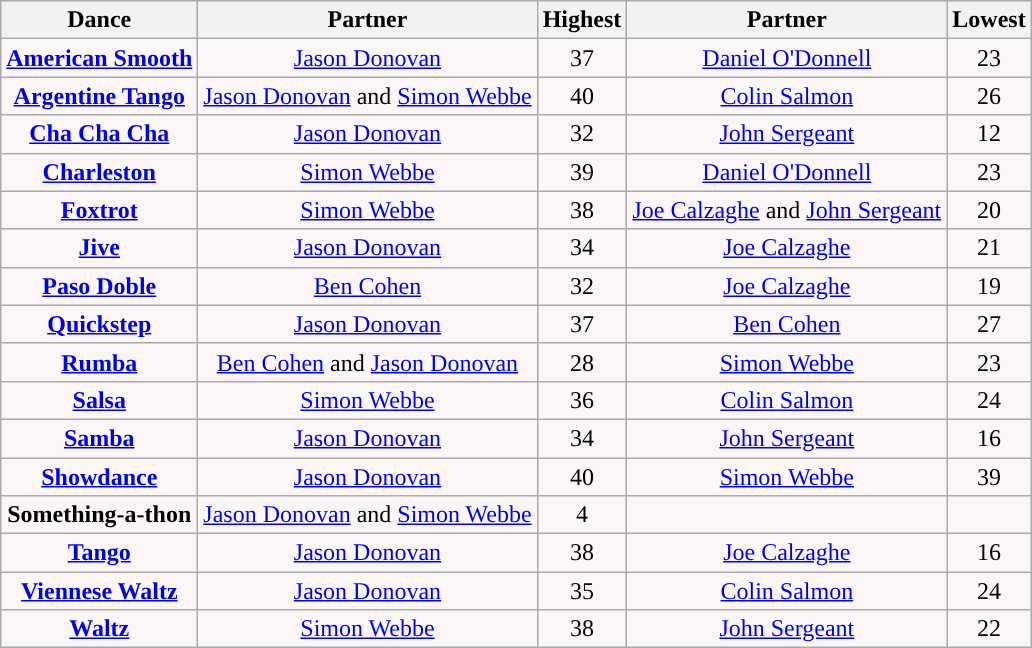<table class="wikitable sortable collapsed">
<tr style="text-align:Center; background:#cc;">
<th>Dance</th>
<th>Partner</th>
<th>Highest</th>
<th>Partner</th>
<th>Lowest</th>
</tr>
<tr style="text-align: center; background:#faf6f6;#">
<td><strong><a href='#'>American Smooth</a></strong></td>
<td><a href='#'>Jason Donovan</a></td>
<td>37</td>
<td><a href='#'>Daniel O'Donnell</a></td>
<td>23</td>
</tr>
<tr style="text-align: center; background:#faf6f6;">
<td><strong><a href='#'>Argentine Tango</a></strong></td>
<td><a href='#'>Jason Donovan</a> and <a href='#'>Simon Webbe</a></td>
<td>40</td>
<td><a href='#'>Colin Salmon</a></td>
<td>26</td>
</tr>
<tr style="text-align: center; background:#faf6f6;">
<td><strong><a href='#'>Cha Cha Cha</a></strong></td>
<td><a href='#'>Jason Donovan</a></td>
<td>32</td>
<td><a href='#'>John Sergeant</a></td>
<td>12</td>
</tr>
<tr style="text-align: center; background:#faf6f6;">
<td><strong><a href='#'>Charleston</a></strong></td>
<td><a href='#'>Simon Webbe</a></td>
<td>39</td>
<td><a href='#'>Daniel O'Donnell</a></td>
<td>23</td>
</tr>
<tr style="text-align: center; background:#faf6f6;">
<td><strong><a href='#'>Foxtrot</a></strong></td>
<td><a href='#'>Simon Webbe</a></td>
<td>38</td>
<td><a href='#'>Joe Calzaghe</a> and <a href='#'>John Sergeant</a></td>
<td>20</td>
</tr>
<tr style="text-align: center; background:#faf6f6;">
<td><strong><a href='#'>Jive</a></strong></td>
<td><a href='#'>Jason Donovan</a></td>
<td>34</td>
<td><a href='#'>Joe Calzaghe</a></td>
<td>21</td>
</tr>
<tr style="text-align: center; background:#faf6f6;">
<td><strong><a href='#'>Paso Doble</a></strong></td>
<td><a href='#'>Ben Cohen</a></td>
<td>32</td>
<td><a href='#'>Joe Calzaghe</a></td>
<td>19</td>
</tr>
<tr style="text-align: center; background:#faf6f6;">
<td><strong><a href='#'>Quickstep</a></strong></td>
<td><a href='#'>Jason Donovan</a></td>
<td>37</td>
<td><a href='#'>Ben Cohen</a></td>
<td>27</td>
</tr>
<tr style="text-align: center; background:#faf6f6;">
<td><strong><a href='#'>Rumba</a></strong></td>
<td><a href='#'>Ben Cohen</a> and <a href='#'>Jason Donovan</a></td>
<td>28</td>
<td><a href='#'>Simon Webbe</a></td>
<td>23</td>
</tr>
<tr style="text-align: center; background:#faf6f6;">
<td><strong><a href='#'>Salsa</a></strong></td>
<td><a href='#'>Simon Webbe</a></td>
<td>36</td>
<td><a href='#'>Colin Salmon</a></td>
<td>24</td>
</tr>
<tr style="text-align: center; background:#faf6f6;">
<td><strong><a href='#'>Samba</a></strong></td>
<td><a href='#'>Jason Donovan</a></td>
<td>34</td>
<td><a href='#'>John Sergeant</a></td>
<td>16</td>
</tr>
<tr style="text-align: center; background:#faf6f6;">
<td><strong><a href='#'>Showdance</a></strong></td>
<td><a href='#'>Jason Donovan</a></td>
<td>40</td>
<td><a href='#'>Simon Webbe</a></td>
<td>39</td>
</tr>
<tr style="text-align: center; background:#faf6f6;">
<td><strong>Something-a-thon</strong></td>
<td><a href='#'>Jason Donovan</a> and <a href='#'>Simon Webbe</a></td>
<td>4</td>
<td></td>
<td></td>
</tr>
<tr style="text-align: center; background:#faf6f6;">
<td><strong><a href='#'>Tango</a></strong></td>
<td><a href='#'>Jason Donovan</a></td>
<td>38</td>
<td><a href='#'>Joe Calzaghe</a></td>
<td>16</td>
</tr>
<tr style="text-align: center; background:#faf6f6;">
<td><strong><a href='#'>Viennese Waltz</a></strong></td>
<td><a href='#'>Jason Donovan</a></td>
<td>35</td>
<td><a href='#'>Colin Salmon</a></td>
<td>24</td>
</tr>
<tr style="text-align: center; background:#faf6f6;">
<td><strong><a href='#'>Waltz</a></strong></td>
<td><a href='#'>Simon Webbe</a></td>
<td>38</td>
<td><a href='#'>John Sergeant</a></td>
<td>22</td>
</tr>
</table>
